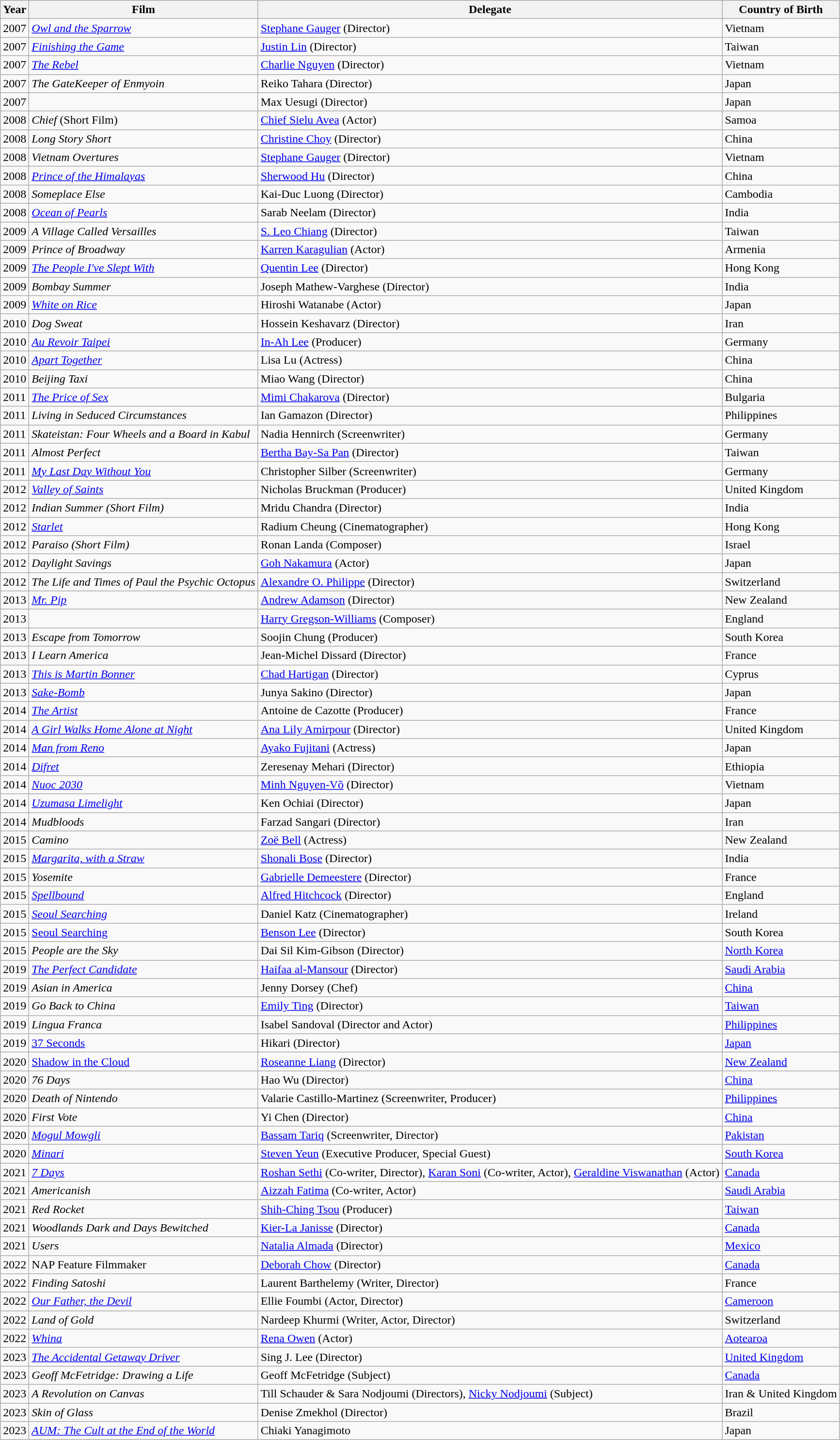<table class=wikitable>
<tr>
<th>Year</th>
<th>Film</th>
<th>Delegate</th>
<th>Country of Birth</th>
</tr>
<tr>
<td>2007</td>
<td><em><a href='#'>Owl and the Sparrow</a></em></td>
<td><a href='#'>Stephane Gauger</a> (Director)</td>
<td>Vietnam</td>
</tr>
<tr>
<td>2007</td>
<td><em><a href='#'>Finishing the Game</a></em></td>
<td><a href='#'>Justin Lin</a> (Director)</td>
<td>Taiwan</td>
</tr>
<tr>
<td>2007</td>
<td><em><a href='#'>The Rebel</a></em></td>
<td><a href='#'>Charlie Nguyen</a> (Director)</td>
<td>Vietnam</td>
</tr>
<tr>
<td>2007</td>
<td><em>The GateKeeper of Enmyoin</em></td>
<td>Reiko Tahara (Director)</td>
<td>Japan</td>
</tr>
<tr>
<td>2007</td>
<td></td>
<td>Max Uesugi (Director)</td>
<td>Japan</td>
</tr>
<tr>
<td>2008</td>
<td><em>Chief</em> (Short Film)</td>
<td><a href='#'>Chief Sielu Avea</a> (Actor)</td>
<td>Samoa</td>
</tr>
<tr>
<td>2008</td>
<td><em>Long Story Short</em></td>
<td><a href='#'>Christine Choy</a> (Director)</td>
<td>China</td>
</tr>
<tr>
<td>2008</td>
<td><em>Vietnam Overtures</em></td>
<td><a href='#'>Stephane Gauger</a> (Director)</td>
<td>Vietnam</td>
</tr>
<tr>
<td>2008</td>
<td><em><a href='#'>Prince of the Himalayas</a></em></td>
<td><a href='#'>Sherwood Hu</a> (Director)</td>
<td>China</td>
</tr>
<tr>
<td>2008</td>
<td><em>Someplace Else</em></td>
<td>Kai-Duc Luong (Director)</td>
<td>Cambodia</td>
</tr>
<tr>
<td>2008</td>
<td><em><a href='#'>Ocean of Pearls</a></em></td>
<td>Sarab Neelam (Director)</td>
<td>India</td>
</tr>
<tr>
<td>2009</td>
<td><em>A Village Called Versailles</em></td>
<td><a href='#'>S. Leo Chiang</a> (Director)</td>
<td>Taiwan</td>
</tr>
<tr>
<td>2009</td>
<td><em>Prince of Broadway</em></td>
<td><a href='#'>Karren Karagulian</a> (Actor)</td>
<td>Armenia</td>
</tr>
<tr>
<td>2009</td>
<td><em><a href='#'>The People I've Slept With</a></em></td>
<td><a href='#'>Quentin Lee</a> (Director)</td>
<td>Hong Kong</td>
</tr>
<tr>
<td>2009</td>
<td><em>Bombay Summer</em></td>
<td>Joseph Mathew-Varghese (Director)</td>
<td>India</td>
</tr>
<tr>
<td>2009</td>
<td><em><a href='#'>White on Rice</a></em></td>
<td>Hiroshi Watanabe (Actor)</td>
<td>Japan</td>
</tr>
<tr>
<td>2010</td>
<td><em>Dog Sweat</em></td>
<td>Hossein Keshavarz (Director)</td>
<td>Iran</td>
</tr>
<tr>
<td>2010</td>
<td><em><a href='#'>Au Revoir Taipei</a></em></td>
<td><a href='#'>In-Ah Lee</a> (Producer)</td>
<td>Germany</td>
</tr>
<tr>
<td>2010</td>
<td><em><a href='#'>Apart Together</a></em></td>
<td>Lisa Lu (Actress)</td>
<td>China</td>
</tr>
<tr>
<td>2010</td>
<td><em>Beijing Taxi</em></td>
<td>Miao Wang (Director)</td>
<td>China</td>
</tr>
<tr>
<td>2011</td>
<td><em><a href='#'>The Price of Sex</a></em></td>
<td><a href='#'>Mimi Chakarova</a> (Director)</td>
<td>Bulgaria</td>
</tr>
<tr>
<td>2011</td>
<td><em>Living in Seduced Circumstances</em></td>
<td>Ian Gamazon (Director)</td>
<td>Philippines</td>
</tr>
<tr>
<td>2011</td>
<td><em>Skateistan: Four Wheels and a Board in Kabul</em></td>
<td>Nadia Hennirch (Screenwriter)</td>
<td>Germany</td>
</tr>
<tr>
<td>2011</td>
<td><em>Almost Perfect</em></td>
<td><a href='#'>Bertha Bay-Sa Pan</a> (Director)</td>
<td>Taiwan</td>
</tr>
<tr>
<td>2011</td>
<td><em><a href='#'>My Last Day Without You</a></em></td>
<td>Christopher Silber (Screenwriter)</td>
<td>Germany</td>
</tr>
<tr>
<td>2012</td>
<td><em><a href='#'>Valley of Saints</a></em></td>
<td>Nicholas Bruckman (Producer)</td>
<td>United Kingdom</td>
</tr>
<tr>
<td>2012</td>
<td><em>Indian Summer (Short Film)</em></td>
<td>Mridu Chandra (Director)</td>
<td>India</td>
</tr>
<tr>
<td>2012</td>
<td><em><a href='#'>Starlet</a></em></td>
<td>Radium Cheung (Cinematographer)</td>
<td>Hong Kong</td>
</tr>
<tr>
<td>2012</td>
<td><em>Paraiso (Short Film)</em></td>
<td>Ronan Landa (Composer)</td>
<td>Israel</td>
</tr>
<tr>
<td>2012</td>
<td><em>Daylight Savings</em></td>
<td><a href='#'>Goh Nakamura</a> (Actor)</td>
<td>Japan</td>
</tr>
<tr>
<td>2012</td>
<td><em>The Life and Times of Paul the Psychic Octopus</em></td>
<td><a href='#'>Alexandre O. Philippe</a> (Director)</td>
<td>Switzerland</td>
</tr>
<tr>
<td>2013</td>
<td><em><a href='#'>Mr. Pip</a></em></td>
<td><a href='#'>Andrew Adamson</a> (Director)</td>
<td>New Zealand</td>
</tr>
<tr>
<td>2013</td>
<td></td>
<td><a href='#'>Harry Gregson-Williams</a> (Composer)</td>
<td>England</td>
</tr>
<tr>
<td>2013</td>
<td><em>Escape from Tomorrow</em></td>
<td>Soojin Chung (Producer)</td>
<td>South Korea</td>
</tr>
<tr>
<td>2013</td>
<td><em>I Learn America</em></td>
<td>Jean-Michel Dissard (Director)</td>
<td>France</td>
</tr>
<tr>
<td>2013</td>
<td><em><a href='#'>This is Martin Bonner</a></em></td>
<td><a href='#'>Chad Hartigan</a> (Director)</td>
<td>Cyprus</td>
</tr>
<tr>
<td>2013</td>
<td><em><a href='#'>Sake-Bomb</a></em></td>
<td>Junya Sakino (Director)</td>
<td>Japan</td>
</tr>
<tr>
<td>2014</td>
<td><em><a href='#'>The Artist</a></em></td>
<td>Antoine de Cazotte (Producer)</td>
<td>France</td>
</tr>
<tr>
<td>2014</td>
<td><em><a href='#'>A Girl Walks Home Alone at Night</a></em></td>
<td><a href='#'>Ana Lily Amirpour</a> (Director)</td>
<td>United Kingdom</td>
</tr>
<tr>
<td>2014</td>
<td><em><a href='#'>Man from Reno</a></em></td>
<td><a href='#'>Ayako Fujitani</a> (Actress)</td>
<td>Japan</td>
</tr>
<tr>
<td>2014</td>
<td><em><a href='#'>Difret</a></em></td>
<td>Zeresenay Mehari (Director)</td>
<td>Ethiopia</td>
</tr>
<tr>
<td>2014</td>
<td><em><a href='#'>Nuoc 2030</a></em></td>
<td><a href='#'>Minh Nguyen-Võ</a> (Director)</td>
<td>Vietnam</td>
</tr>
<tr>
<td>2014</td>
<td><em><a href='#'>Uzumasa Limelight</a></em></td>
<td>Ken Ochiai (Director)</td>
<td>Japan</td>
</tr>
<tr>
<td>2014</td>
<td><em>Mudbloods</em></td>
<td>Farzad Sangari (Director)</td>
<td>Iran</td>
</tr>
<tr>
<td>2015</td>
<td><em>Camino</em></td>
<td><a href='#'>Zoë Bell</a> (Actress)</td>
<td>New Zealand</td>
</tr>
<tr>
<td>2015</td>
<td><em><a href='#'>Margarita, with a Straw</a></em></td>
<td><a href='#'>Shonali Bose</a> (Director)</td>
<td>India</td>
</tr>
<tr>
<td>2015</td>
<td><em>Yosemite</em></td>
<td><a href='#'>Gabrielle Demeestere</a> (Director)</td>
<td>France</td>
</tr>
<tr>
<td>2015</td>
<td><em><a href='#'>Spellbound</a></em></td>
<td><a href='#'>Alfred Hitchcock</a> (Director)</td>
<td>England</td>
</tr>
<tr>
<td>2015</td>
<td><em><a href='#'>Seoul Searching</a></em></td>
<td>Daniel Katz (Cinematographer)</td>
<td>Ireland</td>
</tr>
<tr>
<td>2015</td>
<td><a href='#'>Seoul Searching</a></td>
<td><a href='#'>Benson Lee</a> (Director)</td>
<td>South Korea</td>
</tr>
<tr>
<td>2015</td>
<td><em>People are the Sky</em></td>
<td>Dai Sil Kim-Gibson (Director)</td>
<td><a href='#'>North Korea</a></td>
</tr>
<tr>
<td>2019</td>
<td><em><a href='#'>The Perfect Candidate</a></em></td>
<td><a href='#'>Haifaa al-Mansour</a> (Director)</td>
<td><a href='#'>Saudi Arabia</a></td>
</tr>
<tr>
<td>2019</td>
<td><em>Asian in America</em></td>
<td>Jenny Dorsey (Chef)</td>
<td><a href='#'>China</a></td>
</tr>
<tr>
<td>2019</td>
<td><em>Go Back to China</em></td>
<td><a href='#'>Emily Ting</a> (Director)</td>
<td><a href='#'>Taiwan</a></td>
</tr>
<tr>
<td>2019</td>
<td><em>Lingua Franca</em></td>
<td>Isabel Sandoval (Director and Actor)</td>
<td><a href='#'>Philippines</a></td>
</tr>
<tr>
<td>2019</td>
<td><a href='#'>37 Seconds</a></td>
<td>Hikari (Director)</td>
<td><a href='#'>Japan</a></td>
</tr>
<tr>
<td>2020</td>
<td><a href='#'>Shadow in the Cloud</a></td>
<td><a href='#'>Roseanne Liang</a> (Director)</td>
<td><a href='#'>New Zealand</a></td>
</tr>
<tr>
<td>2020</td>
<td><em>76 Days</em></td>
<td>Hao Wu (Director)</td>
<td><a href='#'>China</a></td>
</tr>
<tr>
<td>2020</td>
<td><em>Death of Nintendo</em></td>
<td>Valarie Castillo-Martinez (Screenwriter, Producer)</td>
<td><a href='#'>Philippines</a></td>
</tr>
<tr>
<td>2020</td>
<td><em>First Vote</em></td>
<td>Yi Chen (Director)</td>
<td><a href='#'>China</a></td>
</tr>
<tr>
<td>2020</td>
<td><em><a href='#'>Mogul Mowgli</a></em></td>
<td><a href='#'>Bassam Tariq</a> (Screenwriter, Director)</td>
<td><a href='#'>Pakistan</a></td>
</tr>
<tr>
<td>2020</td>
<td><em><a href='#'>Minari</a></em></td>
<td><a href='#'>Steven Yeun</a> (Executive Producer, Special Guest)</td>
<td><a href='#'>South Korea</a></td>
</tr>
<tr>
<td>2021</td>
<td><em><a href='#'>7 Days</a></em></td>
<td><a href='#'>Roshan Sethi</a> (Co-writer, Director), <a href='#'>Karan Soni</a> (Co-writer, Actor), <a href='#'>Geraldine Viswanathan</a> (Actor)</td>
<td><a href='#'>Canada</a></td>
</tr>
<tr>
<td>2021</td>
<td><em>Americanish</em></td>
<td><a href='#'>Aizzah Fatima</a> (Co-writer, Actor)</td>
<td><a href='#'>Saudi Arabia</a></td>
</tr>
<tr>
<td>2021</td>
<td><em>Red Rocket</em></td>
<td><a href='#'>Shih-Ching Tsou</a> (Producer)</td>
<td><a href='#'>Taiwan</a></td>
</tr>
<tr>
<td>2021</td>
<td><em>Woodlands Dark and Days Bewitched</em></td>
<td><a href='#'>Kier-La Janisse</a> (Director)</td>
<td><a href='#'>Canada</a></td>
</tr>
<tr>
<td>2021</td>
<td><em>Users</em></td>
<td><a href='#'>Natalia Almada</a> (Director)</td>
<td><a href='#'>Mexico</a></td>
</tr>
<tr>
<td>2022</td>
<td>NAP Feature Filmmaker</td>
<td><a href='#'>Deborah Chow</a> (Director)</td>
<td><a href='#'>Canada</a></td>
</tr>
<tr>
<td>2022</td>
<td><em>Finding Satoshi</em></td>
<td>Laurent Barthelemy (Writer, Director)</td>
<td>France</td>
</tr>
<tr>
<td>2022</td>
<td><em><a href='#'>Our Father, the Devil</a></em></td>
<td>Ellie Foumbi (Actor, Director)</td>
<td><a href='#'>Cameroon</a></td>
</tr>
<tr>
<td>2022</td>
<td><em>Land of Gold</em></td>
<td>Nardeep Khurmi (Writer, Actor, Director)</td>
<td>Switzerland</td>
</tr>
<tr>
<td>2022</td>
<td><em><a href='#'>Whina</a></em></td>
<td><a href='#'>Rena Owen</a> (Actor)</td>
<td><a href='#'>Aotearoa</a></td>
</tr>
<tr>
<td>2023</td>
<td><em><a href='#'>The Accidental Getaway Driver</a></em></td>
<td>Sing J. Lee (Director)</td>
<td><a href='#'>United Kingdom</a></td>
</tr>
<tr>
<td>2023</td>
<td><em>Geoff McFetridge: Drawing a Life</em></td>
<td>Geoff McFetridge (Subject)</td>
<td><a href='#'>Canada</a></td>
</tr>
<tr>
<td>2023</td>
<td><em>A Revolution on Canvas</em></td>
<td>Till Schauder & Sara Nodjoumi (Directors), <a href='#'>Nicky Nodjoumi</a> (Subject)</td>
<td>Iran & United Kingdom</td>
</tr>
<tr>
<td>2023</td>
<td><em>Skin of Glass</em></td>
<td>Denise Zmekhol (Director)</td>
<td>Brazil</td>
</tr>
<tr>
<td>2023</td>
<td><em><a href='#'>AUM: The Cult at the End of the World</a></em></td>
<td>Chiaki Yanagimoto</td>
<td>Japan</td>
</tr>
</table>
